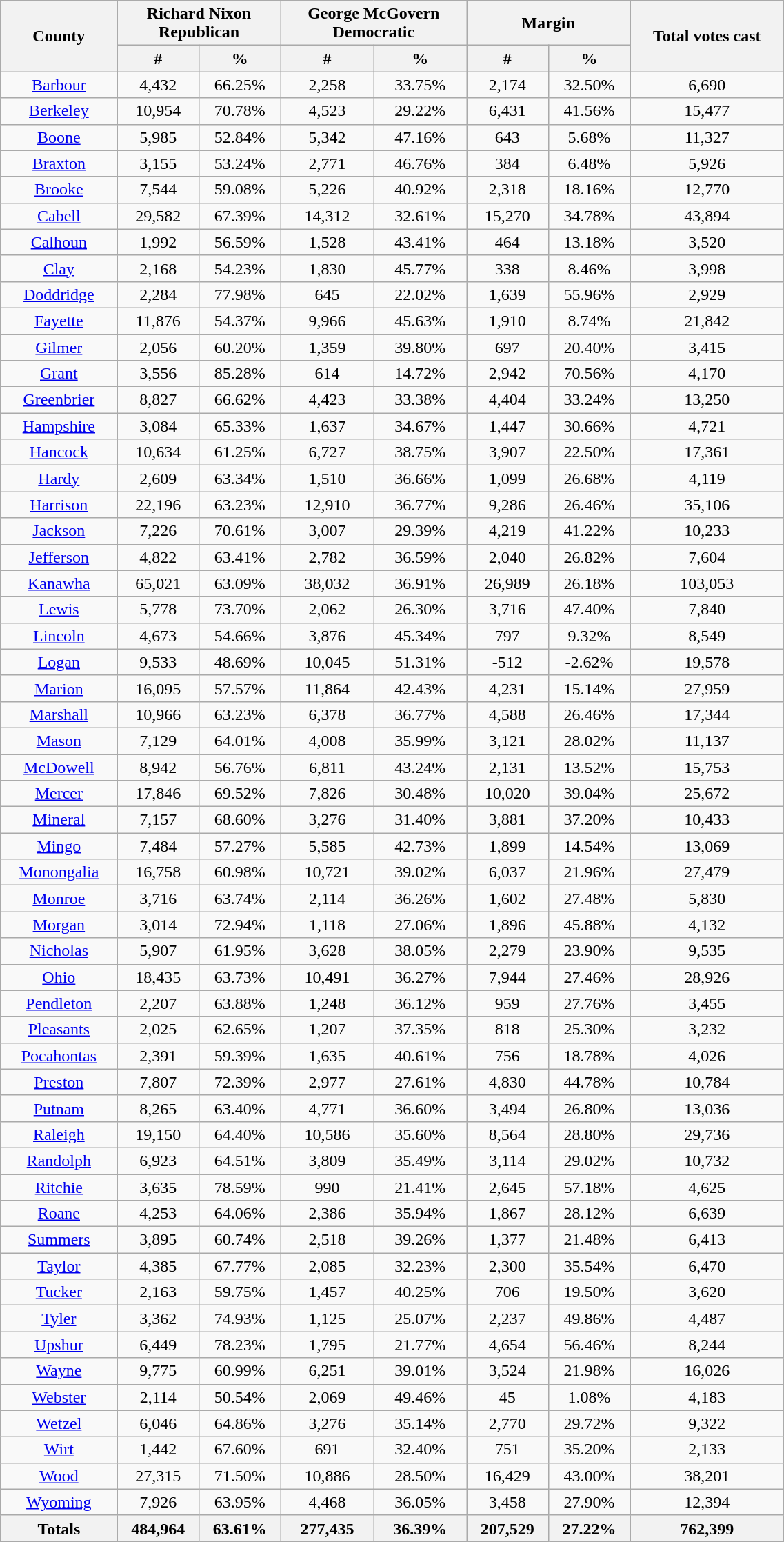<table width="60%"  class="wikitable sortable" style="text-align:center">
<tr>
<th style="text-align:center;" rowspan="2">County</th>
<th style="text-align:center;" colspan="2">Richard Nixon<br> Republican</th>
<th style="text-align:center;" colspan="2">George McGovern<br> Democratic</th>
<th style="text-align:center;" colspan="2">Margin</th>
<th style="text-align:center;" rowspan="2">Total votes cast</th>
</tr>
<tr>
<th style="text-align:center;" data-sort-type="number">#</th>
<th style="text-align:center;" data-sort-type="number">%</th>
<th style="text-align:center;" data-sort-type="number">#</th>
<th style="text-align:center;" data-sort-type="number">%</th>
<th style="text-align:center;" data-sort-type="number">#</th>
<th style="text-align:center;" data-sort-type="number">%</th>
</tr>
<tr style="text-align:center;">
<td><a href='#'>Barbour</a></td>
<td>4,432</td>
<td>66.25%</td>
<td>2,258</td>
<td>33.75%</td>
<td>2,174</td>
<td>32.50%</td>
<td>6,690</td>
</tr>
<tr style="text-align:center;">
<td><a href='#'>Berkeley</a></td>
<td>10,954</td>
<td>70.78%</td>
<td>4,523</td>
<td>29.22%</td>
<td>6,431</td>
<td>41.56%</td>
<td>15,477</td>
</tr>
<tr style="text-align:center;">
<td><a href='#'>Boone</a></td>
<td>5,985</td>
<td>52.84%</td>
<td>5,342</td>
<td>47.16%</td>
<td>643</td>
<td>5.68%</td>
<td>11,327</td>
</tr>
<tr style="text-align:center;">
<td><a href='#'>Braxton</a></td>
<td>3,155</td>
<td>53.24%</td>
<td>2,771</td>
<td>46.76%</td>
<td>384</td>
<td>6.48%</td>
<td>5,926</td>
</tr>
<tr style="text-align:center;">
<td><a href='#'>Brooke</a></td>
<td>7,544</td>
<td>59.08%</td>
<td>5,226</td>
<td>40.92%</td>
<td>2,318</td>
<td>18.16%</td>
<td>12,770</td>
</tr>
<tr style="text-align:center;">
<td><a href='#'>Cabell</a></td>
<td>29,582</td>
<td>67.39%</td>
<td>14,312</td>
<td>32.61%</td>
<td>15,270</td>
<td>34.78%</td>
<td>43,894</td>
</tr>
<tr style="text-align:center;">
<td><a href='#'>Calhoun</a></td>
<td>1,992</td>
<td>56.59%</td>
<td>1,528</td>
<td>43.41%</td>
<td>464</td>
<td>13.18%</td>
<td>3,520</td>
</tr>
<tr style="text-align:center;">
<td><a href='#'>Clay</a></td>
<td>2,168</td>
<td>54.23%</td>
<td>1,830</td>
<td>45.77%</td>
<td>338</td>
<td>8.46%</td>
<td>3,998</td>
</tr>
<tr style="text-align:center;">
<td><a href='#'>Doddridge</a></td>
<td>2,284</td>
<td>77.98%</td>
<td>645</td>
<td>22.02%</td>
<td>1,639</td>
<td>55.96%</td>
<td>2,929</td>
</tr>
<tr style="text-align:center;">
<td><a href='#'>Fayette</a></td>
<td>11,876</td>
<td>54.37%</td>
<td>9,966</td>
<td>45.63%</td>
<td>1,910</td>
<td>8.74%</td>
<td>21,842</td>
</tr>
<tr style="text-align:center;">
<td><a href='#'>Gilmer</a></td>
<td>2,056</td>
<td>60.20%</td>
<td>1,359</td>
<td>39.80%</td>
<td>697</td>
<td>20.40%</td>
<td>3,415</td>
</tr>
<tr style="text-align:center;">
<td><a href='#'>Grant</a></td>
<td>3,556</td>
<td>85.28%</td>
<td>614</td>
<td>14.72%</td>
<td>2,942</td>
<td>70.56%</td>
<td>4,170</td>
</tr>
<tr style="text-align:center;">
<td><a href='#'>Greenbrier</a></td>
<td>8,827</td>
<td>66.62%</td>
<td>4,423</td>
<td>33.38%</td>
<td>4,404</td>
<td>33.24%</td>
<td>13,250</td>
</tr>
<tr style="text-align:center;">
<td><a href='#'>Hampshire</a></td>
<td>3,084</td>
<td>65.33%</td>
<td>1,637</td>
<td>34.67%</td>
<td>1,447</td>
<td>30.66%</td>
<td>4,721</td>
</tr>
<tr style="text-align:center;">
<td><a href='#'>Hancock</a></td>
<td>10,634</td>
<td>61.25%</td>
<td>6,727</td>
<td>38.75%</td>
<td>3,907</td>
<td>22.50%</td>
<td>17,361</td>
</tr>
<tr style="text-align:center;">
<td><a href='#'>Hardy</a></td>
<td>2,609</td>
<td>63.34%</td>
<td>1,510</td>
<td>36.66%</td>
<td>1,099</td>
<td>26.68%</td>
<td>4,119</td>
</tr>
<tr style="text-align:center;">
<td><a href='#'>Harrison</a></td>
<td>22,196</td>
<td>63.23%</td>
<td>12,910</td>
<td>36.77%</td>
<td>9,286</td>
<td>26.46%</td>
<td>35,106</td>
</tr>
<tr style="text-align:center;">
<td><a href='#'>Jackson</a></td>
<td>7,226</td>
<td>70.61%</td>
<td>3,007</td>
<td>29.39%</td>
<td>4,219</td>
<td>41.22%</td>
<td>10,233</td>
</tr>
<tr style="text-align:center;">
<td><a href='#'>Jefferson</a></td>
<td>4,822</td>
<td>63.41%</td>
<td>2,782</td>
<td>36.59%</td>
<td>2,040</td>
<td>26.82%</td>
<td>7,604</td>
</tr>
<tr style="text-align:center;">
<td><a href='#'>Kanawha</a></td>
<td>65,021</td>
<td>63.09%</td>
<td>38,032</td>
<td>36.91%</td>
<td>26,989</td>
<td>26.18%</td>
<td>103,053</td>
</tr>
<tr style="text-align:center;">
<td><a href='#'>Lewis</a></td>
<td>5,778</td>
<td>73.70%</td>
<td>2,062</td>
<td>26.30%</td>
<td>3,716</td>
<td>47.40%</td>
<td>7,840</td>
</tr>
<tr style="text-align:center;">
<td><a href='#'>Lincoln</a></td>
<td>4,673</td>
<td>54.66%</td>
<td>3,876</td>
<td>45.34%</td>
<td>797</td>
<td>9.32%</td>
<td>8,549</td>
</tr>
<tr style="text-align:center;">
<td><a href='#'>Logan</a></td>
<td>9,533</td>
<td>48.69%</td>
<td>10,045</td>
<td>51.31%</td>
<td>-512</td>
<td>-2.62%</td>
<td>19,578</td>
</tr>
<tr style="text-align:center;">
<td><a href='#'>Marion</a></td>
<td>16,095</td>
<td>57.57%</td>
<td>11,864</td>
<td>42.43%</td>
<td>4,231</td>
<td>15.14%</td>
<td>27,959</td>
</tr>
<tr style="text-align:center;">
<td><a href='#'>Marshall</a></td>
<td>10,966</td>
<td>63.23%</td>
<td>6,378</td>
<td>36.77%</td>
<td>4,588</td>
<td>26.46%</td>
<td>17,344</td>
</tr>
<tr style="text-align:center;">
<td><a href='#'>Mason</a></td>
<td>7,129</td>
<td>64.01%</td>
<td>4,008</td>
<td>35.99%</td>
<td>3,121</td>
<td>28.02%</td>
<td>11,137</td>
</tr>
<tr style="text-align:center;">
<td><a href='#'>McDowell</a></td>
<td>8,942</td>
<td>56.76%</td>
<td>6,811</td>
<td>43.24%</td>
<td>2,131</td>
<td>13.52%</td>
<td>15,753</td>
</tr>
<tr style="text-align:center;">
<td><a href='#'>Mercer</a></td>
<td>17,846</td>
<td>69.52%</td>
<td>7,826</td>
<td>30.48%</td>
<td>10,020</td>
<td>39.04%</td>
<td>25,672</td>
</tr>
<tr style="text-align:center;">
<td><a href='#'>Mineral</a></td>
<td>7,157</td>
<td>68.60%</td>
<td>3,276</td>
<td>31.40%</td>
<td>3,881</td>
<td>37.20%</td>
<td>10,433</td>
</tr>
<tr style="text-align:center;">
<td><a href='#'>Mingo</a></td>
<td>7,484</td>
<td>57.27%</td>
<td>5,585</td>
<td>42.73%</td>
<td>1,899</td>
<td>14.54%</td>
<td>13,069</td>
</tr>
<tr style="text-align:center;">
<td><a href='#'>Monongalia</a></td>
<td>16,758</td>
<td>60.98%</td>
<td>10,721</td>
<td>39.02%</td>
<td>6,037</td>
<td>21.96%</td>
<td>27,479</td>
</tr>
<tr style="text-align:center;">
<td><a href='#'>Monroe</a></td>
<td>3,716</td>
<td>63.74%</td>
<td>2,114</td>
<td>36.26%</td>
<td>1,602</td>
<td>27.48%</td>
<td>5,830</td>
</tr>
<tr style="text-align:center;">
<td><a href='#'>Morgan</a></td>
<td>3,014</td>
<td>72.94%</td>
<td>1,118</td>
<td>27.06%</td>
<td>1,896</td>
<td>45.88%</td>
<td>4,132</td>
</tr>
<tr style="text-align:center;">
<td><a href='#'>Nicholas</a></td>
<td>5,907</td>
<td>61.95%</td>
<td>3,628</td>
<td>38.05%</td>
<td>2,279</td>
<td>23.90%</td>
<td>9,535</td>
</tr>
<tr style="text-align:center;">
<td><a href='#'>Ohio</a></td>
<td>18,435</td>
<td>63.73%</td>
<td>10,491</td>
<td>36.27%</td>
<td>7,944</td>
<td>27.46%</td>
<td>28,926</td>
</tr>
<tr style="text-align:center;">
<td><a href='#'>Pendleton</a></td>
<td>2,207</td>
<td>63.88%</td>
<td>1,248</td>
<td>36.12%</td>
<td>959</td>
<td>27.76%</td>
<td>3,455</td>
</tr>
<tr style="text-align:center;">
<td><a href='#'>Pleasants</a></td>
<td>2,025</td>
<td>62.65%</td>
<td>1,207</td>
<td>37.35%</td>
<td>818</td>
<td>25.30%</td>
<td>3,232</td>
</tr>
<tr style="text-align:center;">
<td><a href='#'>Pocahontas</a></td>
<td>2,391</td>
<td>59.39%</td>
<td>1,635</td>
<td>40.61%</td>
<td>756</td>
<td>18.78%</td>
<td>4,026</td>
</tr>
<tr style="text-align:center;">
<td><a href='#'>Preston</a></td>
<td>7,807</td>
<td>72.39%</td>
<td>2,977</td>
<td>27.61%</td>
<td>4,830</td>
<td>44.78%</td>
<td>10,784</td>
</tr>
<tr style="text-align:center;">
<td><a href='#'>Putnam</a></td>
<td>8,265</td>
<td>63.40%</td>
<td>4,771</td>
<td>36.60%</td>
<td>3,494</td>
<td>26.80%</td>
<td>13,036</td>
</tr>
<tr style="text-align:center;">
<td><a href='#'>Raleigh</a></td>
<td>19,150</td>
<td>64.40%</td>
<td>10,586</td>
<td>35.60%</td>
<td>8,564</td>
<td>28.80%</td>
<td>29,736</td>
</tr>
<tr style="text-align:center;">
<td><a href='#'>Randolph</a></td>
<td>6,923</td>
<td>64.51%</td>
<td>3,809</td>
<td>35.49%</td>
<td>3,114</td>
<td>29.02%</td>
<td>10,732</td>
</tr>
<tr style="text-align:center;">
<td><a href='#'>Ritchie</a></td>
<td>3,635</td>
<td>78.59%</td>
<td>990</td>
<td>21.41%</td>
<td>2,645</td>
<td>57.18%</td>
<td>4,625</td>
</tr>
<tr style="text-align:center;">
<td><a href='#'>Roane</a></td>
<td>4,253</td>
<td>64.06%</td>
<td>2,386</td>
<td>35.94%</td>
<td>1,867</td>
<td>28.12%</td>
<td>6,639</td>
</tr>
<tr style="text-align:center;">
<td><a href='#'>Summers</a></td>
<td>3,895</td>
<td>60.74%</td>
<td>2,518</td>
<td>39.26%</td>
<td>1,377</td>
<td>21.48%</td>
<td>6,413</td>
</tr>
<tr style="text-align:center;">
<td><a href='#'>Taylor</a></td>
<td>4,385</td>
<td>67.77%</td>
<td>2,085</td>
<td>32.23%</td>
<td>2,300</td>
<td>35.54%</td>
<td>6,470</td>
</tr>
<tr style="text-align:center;">
<td><a href='#'>Tucker</a></td>
<td>2,163</td>
<td>59.75%</td>
<td>1,457</td>
<td>40.25%</td>
<td>706</td>
<td>19.50%</td>
<td>3,620</td>
</tr>
<tr style="text-align:center;">
<td><a href='#'>Tyler</a></td>
<td>3,362</td>
<td>74.93%</td>
<td>1,125</td>
<td>25.07%</td>
<td>2,237</td>
<td>49.86%</td>
<td>4,487</td>
</tr>
<tr style="text-align:center;">
<td><a href='#'>Upshur</a></td>
<td>6,449</td>
<td>78.23%</td>
<td>1,795</td>
<td>21.77%</td>
<td>4,654</td>
<td>56.46%</td>
<td>8,244</td>
</tr>
<tr style="text-align:center;">
<td><a href='#'>Wayne</a></td>
<td>9,775</td>
<td>60.99%</td>
<td>6,251</td>
<td>39.01%</td>
<td>3,524</td>
<td>21.98%</td>
<td>16,026</td>
</tr>
<tr style="text-align:center;">
<td><a href='#'>Webster</a></td>
<td>2,114</td>
<td>50.54%</td>
<td>2,069</td>
<td>49.46%</td>
<td>45</td>
<td>1.08%</td>
<td>4,183</td>
</tr>
<tr style="text-align:center;">
<td><a href='#'>Wetzel</a></td>
<td>6,046</td>
<td>64.86%</td>
<td>3,276</td>
<td>35.14%</td>
<td>2,770</td>
<td>29.72%</td>
<td>9,322</td>
</tr>
<tr style="text-align:center;">
<td><a href='#'>Wirt</a></td>
<td>1,442</td>
<td>67.60%</td>
<td>691</td>
<td>32.40%</td>
<td>751</td>
<td>35.20%</td>
<td>2,133</td>
</tr>
<tr style="text-align:center;">
<td><a href='#'>Wood</a></td>
<td>27,315</td>
<td>71.50%</td>
<td>10,886</td>
<td>28.50%</td>
<td>16,429</td>
<td>43.00%</td>
<td>38,201</td>
</tr>
<tr style="text-align:center;">
<td><a href='#'>Wyoming</a></td>
<td>7,926</td>
<td>63.95%</td>
<td>4,468</td>
<td>36.05%</td>
<td>3,458</td>
<td>27.90%</td>
<td>12,394</td>
</tr>
<tr style="text-align:center;">
<th>Totals</th>
<th>484,964</th>
<th>63.61%</th>
<th>277,435</th>
<th>36.39%</th>
<th>207,529</th>
<th>27.22%</th>
<th>762,399</th>
</tr>
</table>
